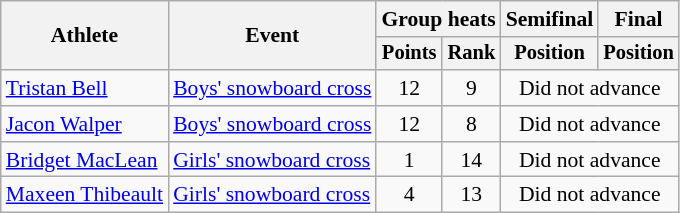<table class="wikitable" style="font-size:90%">
<tr>
<th rowspan="2">Athlete</th>
<th rowspan="2">Event</th>
<th colspan=2>Group heats</th>
<th>Semifinal</th>
<th>Final</th>
</tr>
<tr style="font-size:95%">
<th>Points</th>
<th>Rank</th>
<th>Position</th>
<th>Position</th>
</tr>
<tr align=center>
<td align=left><a href='#'>Tristan Bell</a></td>
<td align=left><a href='#'>Boys' snowboard cross</a></td>
<td>12</td>
<td>9</td>
<td colspan=2>Did not advance</td>
</tr>
<tr align=center>
<td align=left><a href='#'>Jacon Walper</a></td>
<td align=left><a href='#'>Boys' snowboard cross</a></td>
<td>12</td>
<td>8</td>
<td colspan=2>Did not advance</td>
</tr>
<tr align=center>
<td align=left><a href='#'>Bridget MacLean</a></td>
<td align=left><a href='#'>Girls' snowboard cross</a></td>
<td>1</td>
<td>14</td>
<td colspan=2>Did not advance</td>
</tr>
<tr align=center>
<td align=left><a href='#'>Maxeen Thibeault</a></td>
<td align=left><a href='#'>Girls' snowboard cross</a></td>
<td>4</td>
<td>13</td>
<td colspan=2>Did not advance</td>
</tr>
</table>
